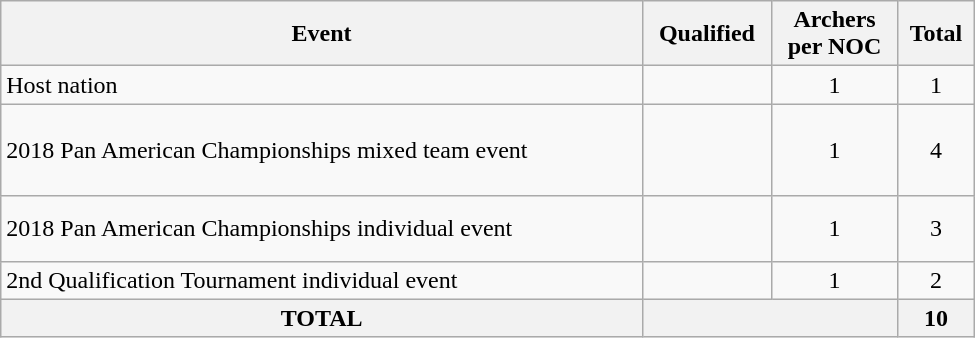<table class="wikitable" width=650>
<tr>
<th>Event</th>
<th>Qualified</th>
<th>Archers<br> per NOC</th>
<th>Total</th>
</tr>
<tr>
<td>Host nation</td>
<td></td>
<td align="center">1</td>
<td align="center">1</td>
</tr>
<tr>
<td>2018 Pan American Championships mixed team event</td>
<td><br><br><br></td>
<td align="center">1</td>
<td align="center">4</td>
</tr>
<tr>
<td>2018 Pan American Championships individual event</td>
<td><br><br></td>
<td align="center">1</td>
<td align="center">3</td>
</tr>
<tr>
<td>2nd Qualification Tournament individual event</td>
<td><br></td>
<td align="center">1</td>
<td align="center">2</td>
</tr>
<tr>
<th>TOTAL</th>
<th colspan="2"></th>
<th>10</th>
</tr>
</table>
